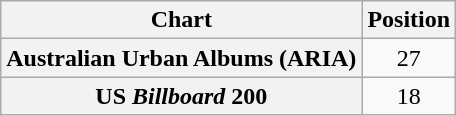<table class="wikitable sortable plainrowheaders" style="text-align:center">
<tr>
<th scope="col">Chart</th>
<th scope="col">Position</th>
</tr>
<tr>
<th scope="row">Australian Urban Albums (ARIA)</th>
<td>27</td>
</tr>
<tr>
<th scope="row">US <em>Billboard</em> 200</th>
<td>18</td>
</tr>
</table>
